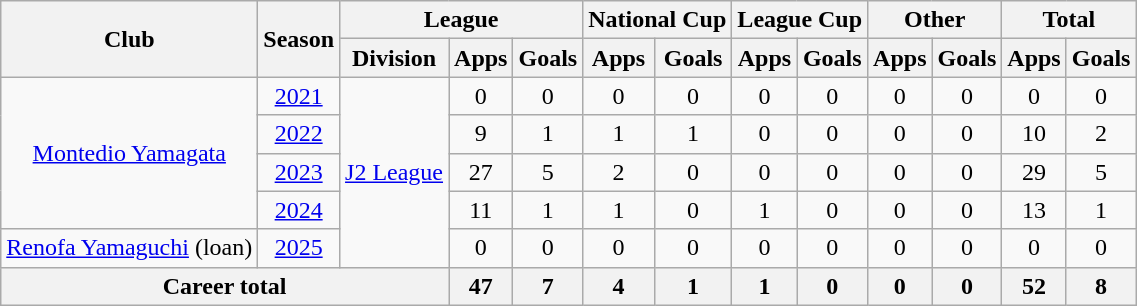<table class="wikitable" style="text-align: center">
<tr>
<th rowspan="2">Club</th>
<th rowspan="2">Season</th>
<th colspan="3">League</th>
<th colspan="2">National Cup</th>
<th colspan="2">League Cup</th>
<th colspan="2">Other</th>
<th colspan="2">Total</th>
</tr>
<tr>
<th>Division</th>
<th>Apps</th>
<th>Goals</th>
<th>Apps</th>
<th>Goals</th>
<th>Apps</th>
<th>Goals</th>
<th>Apps</th>
<th>Goals</th>
<th>Apps</th>
<th>Goals</th>
</tr>
<tr>
<td rowspan="4"><a href='#'>Montedio Yamagata</a></td>
<td><a href='#'>2021</a></td>
<td rowspan="5"><a href='#'>J2 League</a></td>
<td>0</td>
<td>0</td>
<td>0</td>
<td>0</td>
<td>0</td>
<td>0</td>
<td>0</td>
<td>0</td>
<td>0</td>
<td>0</td>
</tr>
<tr>
<td><a href='#'>2022</a></td>
<td>9</td>
<td>1</td>
<td>1</td>
<td>1</td>
<td>0</td>
<td>0</td>
<td>0</td>
<td>0</td>
<td>10</td>
<td>2</td>
</tr>
<tr>
<td><a href='#'>2023</a></td>
<td>27</td>
<td>5</td>
<td>2</td>
<td>0</td>
<td>0</td>
<td>0</td>
<td>0</td>
<td>0</td>
<td>29</td>
<td>5</td>
</tr>
<tr>
<td><a href='#'>2024</a></td>
<td>11</td>
<td>1</td>
<td>1</td>
<td>0</td>
<td>1</td>
<td>0</td>
<td>0</td>
<td>0</td>
<td>13</td>
<td>1</td>
</tr>
<tr>
<td><a href='#'>Renofa Yamaguchi</a> (loan)</td>
<td><a href='#'>2025</a></td>
<td>0</td>
<td>0</td>
<td>0</td>
<td>0</td>
<td>0</td>
<td>0</td>
<td>0</td>
<td>0</td>
<td>0</td>
<td>0</td>
</tr>
<tr>
<th colspan=3>Career total</th>
<th>47</th>
<th>7</th>
<th>4</th>
<th>1</th>
<th>1</th>
<th>0</th>
<th>0</th>
<th>0</th>
<th>52</th>
<th>8</th>
</tr>
</table>
